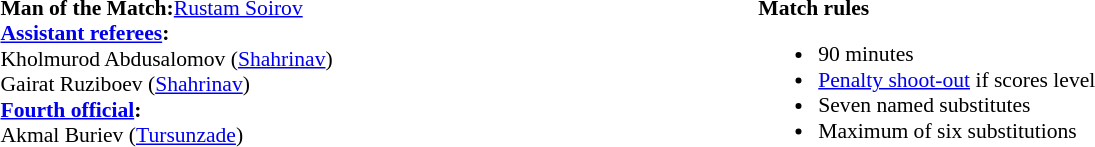<table style="width:100%;font-size:90%">
<tr>
<td style="width:40%;vertical-align:top"><br><strong>Man of the Match:</strong><a href='#'>Rustam Soirov</a>
<br> 
<strong><a href='#'>Assistant referees</a>:</strong>
<br> Kholmurod Abdusalomov (<a href='#'>Shahrinav</a>)
<br> Gairat Ruziboev (<a href='#'>Shahrinav</a>)
<br><strong><a href='#'>Fourth official</a>:</strong>
<br> Akmal Buriev (<a href='#'>Tursunzade</a>)</td>
<td style="width:60%;vertical-align:top"><br><strong>Match rules</strong><ul><li>90 minutes</li><li><a href='#'>Penalty shoot-out</a> if scores level</li><li>Seven named substitutes</li><li>Maximum of six substitutions</li></ul></td>
</tr>
</table>
